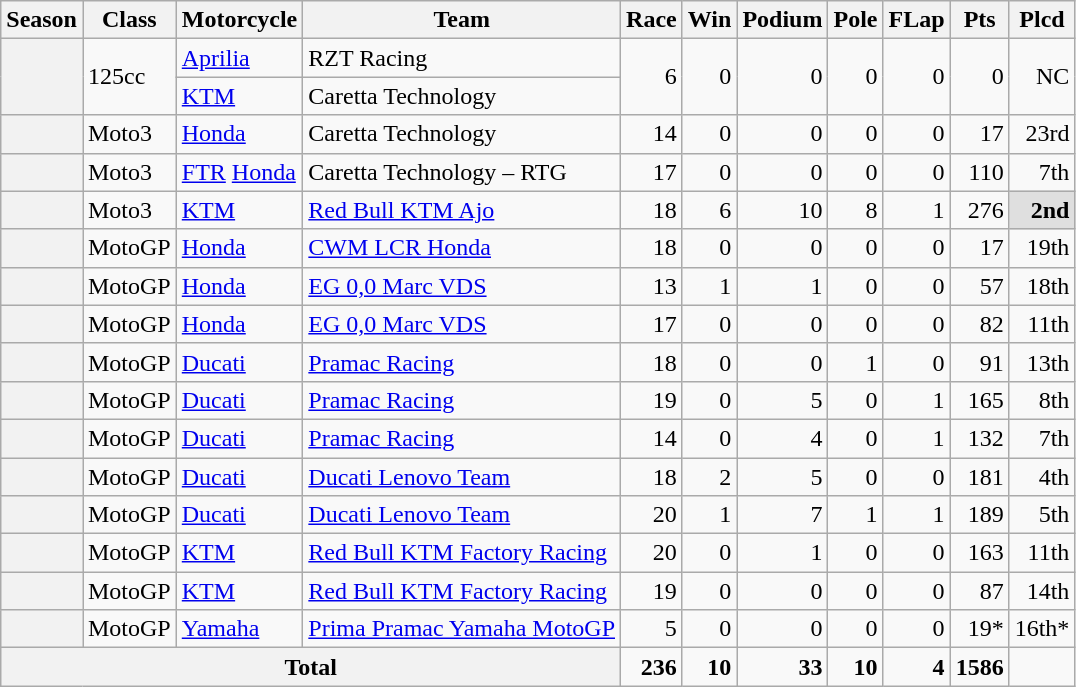<table class="wikitable" style="text-align:right;">
<tr>
<th>Season</th>
<th>Class</th>
<th>Motorcycle</th>
<th>Team</th>
<th>Race</th>
<th>Win</th>
<th>Podium</th>
<th>Pole</th>
<th>FLap</th>
<th>Pts</th>
<th>Plcd</th>
</tr>
<tr>
<th rowspan="2"></th>
<td style="text-align:left;" rowspan="2">125cc</td>
<td style="text-align:left;"><a href='#'>Aprilia</a></td>
<td style="text-align:left;">RZT Racing</td>
<td rowspan="2">6</td>
<td rowspan="2">0</td>
<td rowspan="2">0</td>
<td rowspan="2">0</td>
<td rowspan="2">0</td>
<td rowspan="2">0</td>
<td rowspan="2">NC</td>
</tr>
<tr>
<td style="text-align:left;"><a href='#'>KTM</a></td>
<td style="text-align:left;">Caretta Technology</td>
</tr>
<tr>
<th></th>
<td style="text-align:left;">Moto3</td>
<td style="text-align:left;"><a href='#'>Honda</a></td>
<td style="text-align:left;">Caretta Technology</td>
<td>14</td>
<td>0</td>
<td>0</td>
<td>0</td>
<td>0</td>
<td>17</td>
<td>23rd</td>
</tr>
<tr>
<th></th>
<td style="text-align:left;">Moto3</td>
<td style="text-align:left;"><a href='#'>FTR</a> <a href='#'>Honda</a></td>
<td style="text-align:left;">Caretta Technology – RTG</td>
<td>17</td>
<td>0</td>
<td>0</td>
<td>0</td>
<td>0</td>
<td>110</td>
<td>7th</td>
</tr>
<tr>
<th></th>
<td style="text-align:left;">Moto3</td>
<td style="text-align:left;"><a href='#'>KTM</a></td>
<td style="text-align:left;"><a href='#'>Red Bull KTM Ajo</a></td>
<td>18</td>
<td>6</td>
<td>10</td>
<td>8</td>
<td>1</td>
<td>276</td>
<td style="background:#DFDFDF;"><strong>2nd</strong></td>
</tr>
<tr>
<th></th>
<td style="text-align:left;">MotoGP</td>
<td style="text-align:left;"><a href='#'>Honda</a></td>
<td style="text-align:left;"><a href='#'>CWM LCR Honda</a></td>
<td>18</td>
<td>0</td>
<td>0</td>
<td>0</td>
<td>0</td>
<td>17</td>
<td>19th</td>
</tr>
<tr>
<th></th>
<td style="text-align:left;">MotoGP</td>
<td style="text-align:left;"><a href='#'>Honda</a></td>
<td style="text-align:left;"><a href='#'>EG 0,0 Marc VDS</a></td>
<td>13</td>
<td>1</td>
<td>1</td>
<td>0</td>
<td>0</td>
<td>57</td>
<td>18th</td>
</tr>
<tr>
<th></th>
<td style="text-align:left;">MotoGP</td>
<td style="text-align:left;"><a href='#'>Honda</a></td>
<td style="text-align:left;"><a href='#'>EG 0,0 Marc VDS</a></td>
<td>17</td>
<td>0</td>
<td>0</td>
<td>0</td>
<td>0</td>
<td>82</td>
<td>11th</td>
</tr>
<tr>
<th></th>
<td style="text-align:left;">MotoGP</td>
<td style="text-align:left;"><a href='#'>Ducati</a></td>
<td style="text-align:left;"><a href='#'>Pramac Racing</a></td>
<td>18</td>
<td>0</td>
<td>0</td>
<td>1</td>
<td>0</td>
<td>91</td>
<td>13th</td>
</tr>
<tr>
<th></th>
<td style="text-align:left;">MotoGP</td>
<td style="text-align:left;"><a href='#'>Ducati</a></td>
<td style="text-align:left;"><a href='#'>Pramac Racing</a></td>
<td>19</td>
<td>0</td>
<td>5</td>
<td>0</td>
<td>1</td>
<td>165</td>
<td>8th</td>
</tr>
<tr>
<th></th>
<td style="text-align:left;">MotoGP</td>
<td style="text-align:left;"><a href='#'>Ducati</a></td>
<td style="text-align:left;"><a href='#'>Pramac Racing</a></td>
<td>14</td>
<td>0</td>
<td>4</td>
<td>0</td>
<td>1</td>
<td>132</td>
<td>7th</td>
</tr>
<tr>
<th></th>
<td style="text-align:left;">MotoGP</td>
<td style="text-align:left;"><a href='#'>Ducati</a></td>
<td style="text-align:left;"><a href='#'>Ducati Lenovo Team</a></td>
<td>18</td>
<td>2</td>
<td>5</td>
<td>0</td>
<td>0</td>
<td>181</td>
<td>4th</td>
</tr>
<tr>
<th></th>
<td style="text-align:left;">MotoGP</td>
<td style="text-align:left;"><a href='#'>Ducati</a></td>
<td style="text-align:left;"><a href='#'>Ducati Lenovo Team</a></td>
<td>20</td>
<td>1</td>
<td>7</td>
<td>1</td>
<td>1</td>
<td>189</td>
<td>5th</td>
</tr>
<tr>
<th></th>
<td style="text-align:left;">MotoGP</td>
<td style="text-align:left;"><a href='#'>KTM</a></td>
<td style="text-align:left;"><a href='#'>Red Bull KTM Factory Racing</a></td>
<td>20</td>
<td>0</td>
<td>1</td>
<td>0</td>
<td>0</td>
<td>163</td>
<td>11th</td>
</tr>
<tr>
<th></th>
<td style="text-align:left;">MotoGP</td>
<td style="text-align:left;"><a href='#'>KTM</a></td>
<td style="text-align:left;"><a href='#'>Red Bull KTM Factory Racing</a></td>
<td>19</td>
<td>0</td>
<td>0</td>
<td>0</td>
<td>0</td>
<td>87</td>
<td>14th</td>
</tr>
<tr>
<th></th>
<td style="text-align:left;">MotoGP</td>
<td style="text-align:left;"><a href='#'>Yamaha</a></td>
<td style="text-align:left;"><a href='#'>Prima Pramac Yamaha MotoGP</a></td>
<td>5</td>
<td>0</td>
<td>0</td>
<td>0</td>
<td>0</td>
<td>19*</td>
<td>16th*</td>
</tr>
<tr>
<th colspan="4">Total</th>
<td><strong>236</strong></td>
<td><strong>10</strong></td>
<td><strong>33</strong></td>
<td><strong>10</strong></td>
<td><strong>4</strong></td>
<td><strong>1586</strong></td>
<td></td>
</tr>
</table>
